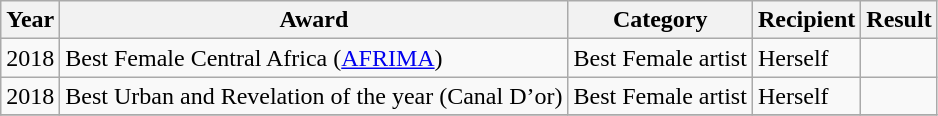<table class="wikitable plainrowheaders sortable">
<tr>
<th>Year</th>
<th>Award</th>
<th>Category</th>
<th>Recipient</th>
<th>Result</th>
</tr>
<tr>
<td>2018</td>
<td>Best Female Central Africa (<a href='#'>AFRIMA</a>)</td>
<td>Best  Female artist</td>
<td>Herself</td>
<td></td>
</tr>
<tr>
<td>2018</td>
<td>Best Urban and Revelation of the year (Canal D’or)</td>
<td>Best  Female artist</td>
<td>Herself</td>
<td></td>
</tr>
<tr>
</tr>
</table>
